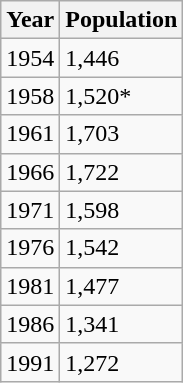<table class="wikitable">
<tr>
<th>Year</th>
<th>Population</th>
</tr>
<tr>
<td>1954</td>
<td>1,446</td>
</tr>
<tr>
<td>1958</td>
<td>1,520*</td>
</tr>
<tr>
<td>1961</td>
<td>1,703</td>
</tr>
<tr>
<td>1966</td>
<td>1,722</td>
</tr>
<tr>
<td>1971</td>
<td>1,598</td>
</tr>
<tr>
<td>1976</td>
<td>1,542</td>
</tr>
<tr>
<td>1981</td>
<td>1,477</td>
</tr>
<tr>
<td>1986</td>
<td>1,341</td>
</tr>
<tr>
<td>1991</td>
<td>1,272</td>
</tr>
</table>
